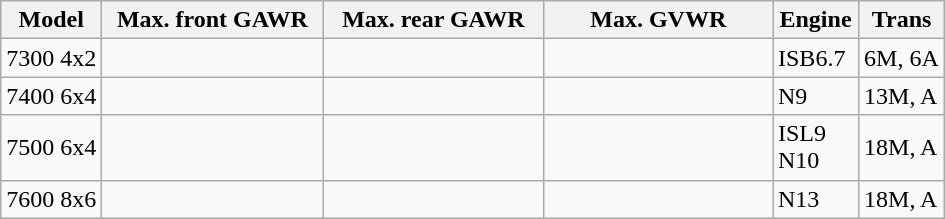<table class="wikitable">
<tr>
<th>Model</th>
<th>Max. front GAWR</th>
<th>Max. rear GAWR</th>
<th>Max. GVWR</th>
<th>Engine</th>
<th>Trans</th>
</tr>
<tr>
<td style="width: 60px;">7300 4x2</td>
<td style="width: 140px;"></td>
<td style="width: 140px;"></td>
<td style="width: 145px;"></td>
<td style="width: 50px;">ISB6.7</td>
<td style="width: 50px;">6M, 6A</td>
</tr>
<tr>
<td>7400 6x4</td>
<td></td>
<td></td>
<td></td>
<td>N9</td>
<td>13M, A</td>
</tr>
<tr>
<td>7500 6x4</td>
<td></td>
<td></td>
<td></td>
<td>ISL9 N10</td>
<td>18M, A</td>
</tr>
<tr>
<td>7600 8x6</td>
<td></td>
<td></td>
<td></td>
<td>N13</td>
<td>18M, A</td>
</tr>
</table>
